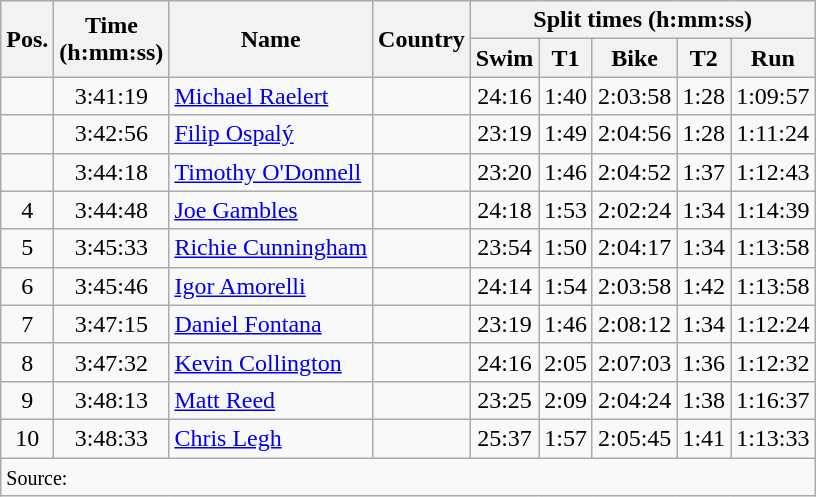<table class="wikitable" style="text-align:center">
<tr>
<th rowspan="2">Pos.</th>
<th rowspan="2">Time<br>(h:mm:ss)</th>
<th rowspan="2">Name</th>
<th rowspan="2">Country</th>
<th colspan="5">Split times (h:mm:ss)</th>
</tr>
<tr>
<th>Swim</th>
<th>T1</th>
<th>Bike</th>
<th>T2</th>
<th>Run</th>
</tr>
<tr>
<td></td>
<td>3:41:19</td>
<td align="left"><a href='#'>Michael Raelert</a></td>
<td align="left"></td>
<td>24:16</td>
<td>1:40</td>
<td>2:03:58</td>
<td>1:28</td>
<td>1:09:57</td>
</tr>
<tr>
<td></td>
<td>3:42:56</td>
<td align="left"><a href='#'>Filip Ospalý</a></td>
<td align="left"></td>
<td>23:19</td>
<td>1:49</td>
<td>2:04:56</td>
<td>1:28</td>
<td>1:11:24</td>
</tr>
<tr>
<td></td>
<td>3:44:18</td>
<td align="left"><a href='#'>Timothy O'Donnell</a></td>
<td align="left"></td>
<td>23:20</td>
<td>1:46</td>
<td>2:04:52</td>
<td>1:37</td>
<td>1:12:43</td>
</tr>
<tr>
<td>4</td>
<td>3:44:48</td>
<td align="left"><a href='#'>Joe Gambles</a></td>
<td align="left"></td>
<td>24:18</td>
<td>1:53</td>
<td>2:02:24</td>
<td>1:34</td>
<td>1:14:39</td>
</tr>
<tr>
<td>5</td>
<td>3:45:33</td>
<td align="left"><a href='#'>Richie Cunningham</a></td>
<td align="left"></td>
<td>23:54</td>
<td>1:50</td>
<td>2:04:17</td>
<td>1:34</td>
<td>1:13:58</td>
</tr>
<tr>
<td>6</td>
<td>3:45:46</td>
<td align="left"><a href='#'>Igor Amorelli</a></td>
<td align="left"></td>
<td>24:14</td>
<td>1:54</td>
<td>2:03:58</td>
<td>1:42</td>
<td>1:13:58</td>
</tr>
<tr>
<td>7</td>
<td>3:47:15</td>
<td align="left"><a href='#'>Daniel Fontana</a></td>
<td align="left"></td>
<td>23:19</td>
<td>1:46</td>
<td>2:08:12</td>
<td>1:34</td>
<td>1:12:24</td>
</tr>
<tr>
<td>8</td>
<td>3:47:32</td>
<td align="left"><a href='#'>Kevin Collington</a></td>
<td align="left"></td>
<td>24:16</td>
<td>2:05</td>
<td>2:07:03</td>
<td>1:36</td>
<td>1:12:32</td>
</tr>
<tr>
<td>9</td>
<td>3:48:13</td>
<td align="left"><a href='#'>Matt Reed</a></td>
<td align="left"></td>
<td>23:25</td>
<td>2:09</td>
<td>2:04:24</td>
<td>1:38</td>
<td>1:16:37</td>
</tr>
<tr>
<td>10</td>
<td>3:48:33</td>
<td align="left"><a href='#'>Chris Legh</a></td>
<td align="left"></td>
<td>25:37</td>
<td>1:57</td>
<td>2:05:45</td>
<td>1:41</td>
<td>1:13:33</td>
</tr>
<tr>
<td colspan="9" align="left"><small>Source:</small></td>
</tr>
</table>
